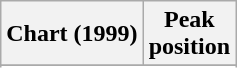<table class="wikitable">
<tr>
<th align="left">Chart (1999)</th>
<th align="left">Peak<br>position</th>
</tr>
<tr>
</tr>
<tr>
</tr>
</table>
